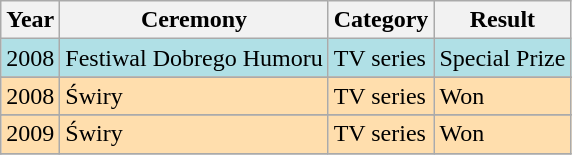<table class="wikitable">
<tr>
<th>Year</th>
<th>Ceremony</th>
<th>Category</th>
<th>Result</th>
</tr>
<tr bgcolor="#B0E0E6">
<td>2008</td>
<td>Festiwal Dobrego Humoru</td>
<td>TV series</td>
<td>Special Prize</td>
</tr>
<tr>
</tr>
<tr bgcolor="#FFDEAD">
<td>2008</td>
<td>Świry</td>
<td>TV series</td>
<td>Won</td>
</tr>
<tr>
</tr>
<tr bgcolor="#FFDEAD">
<td>2009</td>
<td>Świry</td>
<td>TV series</td>
<td>Won</td>
</tr>
<tr>
</tr>
</table>
